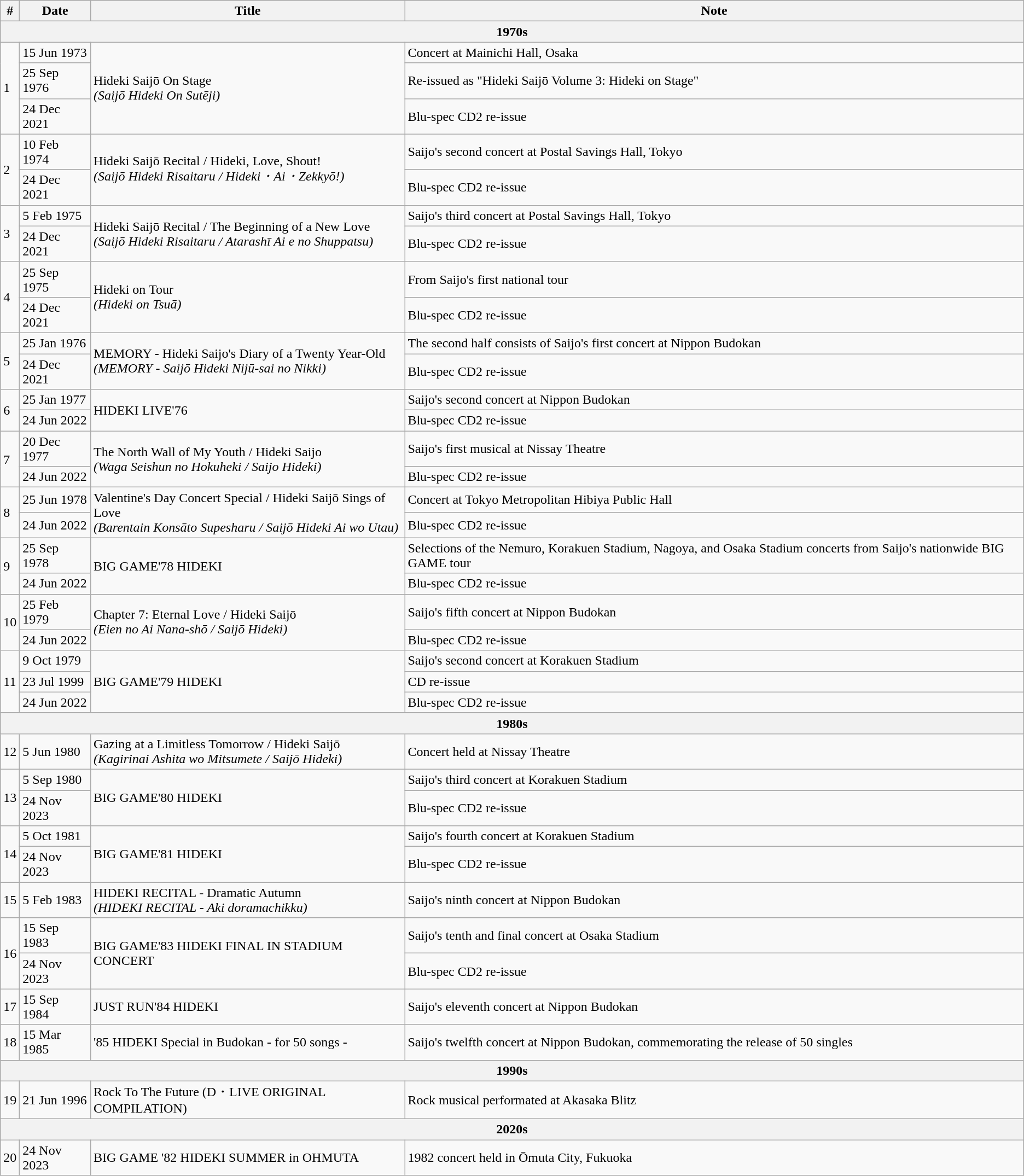<table class="wikitable">
<tr>
<th>#</th>
<th>Date</th>
<th>Title</th>
<th>Note</th>
</tr>
<tr>
<th colspan="4">1970s</th>
</tr>
<tr>
<td rowspan="3">1</td>
<td>15 Jun 1973</td>
<td rowspan="3">Hideki Saijō On Stage<br><em>(Saijō Hideki On Sutēji)</em></td>
<td>Concert at Mainichi Hall, Osaka</td>
</tr>
<tr>
<td>25 Sep 1976</td>
<td>Re-issued as "Hideki Saijō Volume 3: Hideki on Stage"</td>
</tr>
<tr>
<td>24 Dec 2021</td>
<td>Blu-spec CD2 re-issue</td>
</tr>
<tr>
<td rowspan="2">2</td>
<td>10 Feb 1974</td>
<td rowspan="2">Hideki Saijō Recital / Hideki, Love, Shout!<br><em>(Saijō Hideki Risaitaru / Hideki・Ai・Zekkyō!)</em></td>
<td>Saijo's second concert at Postal Savings Hall, Tokyo</td>
</tr>
<tr>
<td>24 Dec 2021</td>
<td>Blu-spec CD2 re-issue</td>
</tr>
<tr>
<td rowspan="2">3</td>
<td>5 Feb 1975</td>
<td rowspan="2">Hideki Saijō Recital / The Beginning of a New Love<br><em>(Saijō Hideki Risaitaru / Atarashī Ai e no Shuppatsu)</em></td>
<td>Saijo's third concert at Postal Savings Hall, Tokyo</td>
</tr>
<tr>
<td>24 Dec 2021</td>
<td>Blu-spec CD2 re-issue</td>
</tr>
<tr>
<td rowspan="2">4</td>
<td>25 Sep 1975</td>
<td rowspan="2">Hideki on Tour<br><em>(Hideki on Tsuā)</em></td>
<td>From Saijo's first national tour</td>
</tr>
<tr>
<td>24 Dec 2021</td>
<td>Blu-spec CD2 re-issue</td>
</tr>
<tr>
<td rowspan="2">5</td>
<td>25 Jan 1976</td>
<td rowspan="2">MEMORY - Hideki Saijo's Diary of a Twenty Year-Old<br><em>(MEMORY - Saijō Hideki Nijū-sai no Nikki)</em></td>
<td>The second half consists of Saijo's first concert at Nippon Budokan</td>
</tr>
<tr>
<td>24 Dec 2021</td>
<td>Blu-spec CD2 re-issue</td>
</tr>
<tr>
<td rowspan="2">6</td>
<td>25 Jan 1977</td>
<td rowspan="2">HIDEKI LIVE'76</td>
<td>Saijo's second concert at Nippon Budokan</td>
</tr>
<tr>
<td>24 Jun 2022</td>
<td>Blu-spec CD2 re-issue</td>
</tr>
<tr>
<td rowspan="2">7</td>
<td>20 Dec 1977</td>
<td rowspan="2">The North Wall of My Youth / Hideki Saijo<br><em>(Waga Seishun no Hokuheki / Saijo Hideki)</em></td>
<td>Saijo's first musical at Nissay Theatre</td>
</tr>
<tr>
<td>24 Jun 2022</td>
<td>Blu-spec CD2 re-issue</td>
</tr>
<tr>
<td rowspan="2">8</td>
<td>25 Jun 1978</td>
<td rowspan="2">Valentine's Day Concert Special / Hideki Saijō Sings of Love<br><em>(Barentain Konsāto Supesharu / Saijō Hideki Ai wo Utau)</em></td>
<td>Concert at Tokyo Metropolitan Hibiya Public Hall</td>
</tr>
<tr>
<td>24 Jun 2022</td>
<td>Blu-spec CD2 re-issue</td>
</tr>
<tr>
<td rowspan="2">9</td>
<td>25 Sep 1978</td>
<td rowspan="2">BIG GAME'78 HIDEKI</td>
<td>Selections of the Nemuro, Korakuen Stadium, Nagoya, and Osaka Stadium concerts from Saijo's nationwide BIG GAME tour</td>
</tr>
<tr>
<td>24 Jun 2022</td>
<td>Blu-spec CD2 re-issue</td>
</tr>
<tr>
<td rowspan="2">10</td>
<td>25 Feb 1979</td>
<td rowspan="2">Chapter 7: Eternal Love / Hideki Saijō<br><em>(Eien no Ai Nana-shō / Saijō Hideki)</em></td>
<td>Saijo's fifth concert at Nippon Budokan</td>
</tr>
<tr>
<td>24 Jun 2022</td>
<td>Blu-spec CD2 re-issue</td>
</tr>
<tr>
<td rowspan="3">11</td>
<td>9 Oct 1979</td>
<td rowspan="3">BIG GAME'79 HIDEKI</td>
<td>Saijo's second concert at Korakuen Stadium</td>
</tr>
<tr>
<td>23 Jul 1999</td>
<td>CD re-issue</td>
</tr>
<tr>
<td>24 Jun 2022</td>
<td>Blu-spec CD2 re-issue</td>
</tr>
<tr>
<th colspan="4">1980s</th>
</tr>
<tr>
<td>12</td>
<td>5 Jun 1980</td>
<td>Gazing at a Limitless Tomorrow / Hideki Saijō<br><em>(Kagirinai Ashita wo Mitsumete / Saijō Hideki)</em></td>
<td>Concert held at Nissay Theatre</td>
</tr>
<tr>
<td rowspan="2">13</td>
<td>5 Sep 1980</td>
<td rowspan="2">BIG GAME'80 HIDEKI</td>
<td>Saijo's third concert at Korakuen Stadium</td>
</tr>
<tr>
<td>24 Nov 2023</td>
<td>Blu-spec CD2 re-issue</td>
</tr>
<tr>
<td rowspan="2">14</td>
<td>5 Oct 1981</td>
<td rowspan="2">BIG GAME'81 HIDEKI</td>
<td>Saijo's fourth concert at Korakuen Stadium</td>
</tr>
<tr>
<td>24 Nov 2023</td>
<td>Blu-spec CD2 re-issue</td>
</tr>
<tr>
<td>15</td>
<td>5 Feb 1983</td>
<td>HIDEKI RECITAL - Dramatic Autumn<br><em>(HIDEKI  RECITAL - Aki doramachikku)</em></td>
<td>Saijo's ninth concert at Nippon Budokan</td>
</tr>
<tr>
<td rowspan="2">16</td>
<td>15 Sep 1983</td>
<td rowspan="2">BIG GAME'83 HIDEKI FINAL IN STADIUM CONCERT</td>
<td>Saijo's tenth and final concert at Osaka Stadium</td>
</tr>
<tr>
<td>24 Nov 2023</td>
<td>Blu-spec CD2 re-issue</td>
</tr>
<tr>
<td>17</td>
<td>15 Sep 1984</td>
<td>JUST RUN'84 HIDEKI</td>
<td>Saijo's eleventh concert at Nippon Budokan</td>
</tr>
<tr>
<td>18</td>
<td>15 Mar 1985</td>
<td>'85 HIDEKI Special in Budokan - for 50 songs -</td>
<td>Saijo's twelfth concert at Nippon Budokan, commemorating the release of 50 singles</td>
</tr>
<tr>
<th colspan="4">1990s</th>
</tr>
<tr>
<td>19</td>
<td>21 Jun 1996</td>
<td>Rock To The Future (D・LIVE ORIGINAL COMPILATION)</td>
<td>Rock musical performated at Akasaka Blitz</td>
</tr>
<tr>
<th colspan="4">2020s</th>
</tr>
<tr>
<td>20</td>
<td>24 Nov 2023</td>
<td>BIG GAME '82 HIDEKI SUMMER in OHMUTA</td>
<td>1982 concert held in Ōmuta City, Fukuoka</td>
</tr>
</table>
